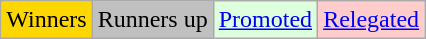<table class="wikitable" align="center">
<tr>
<td bgcolor=gold>Winners</td>
<td bgcolor=silver>Runners up</td>
<td bgcolor="#ddffdd"><a href='#'>Promoted</a></td>
<td bgcolor="#ffcccc"><a href='#'>Relegated</a></td>
</tr>
</table>
